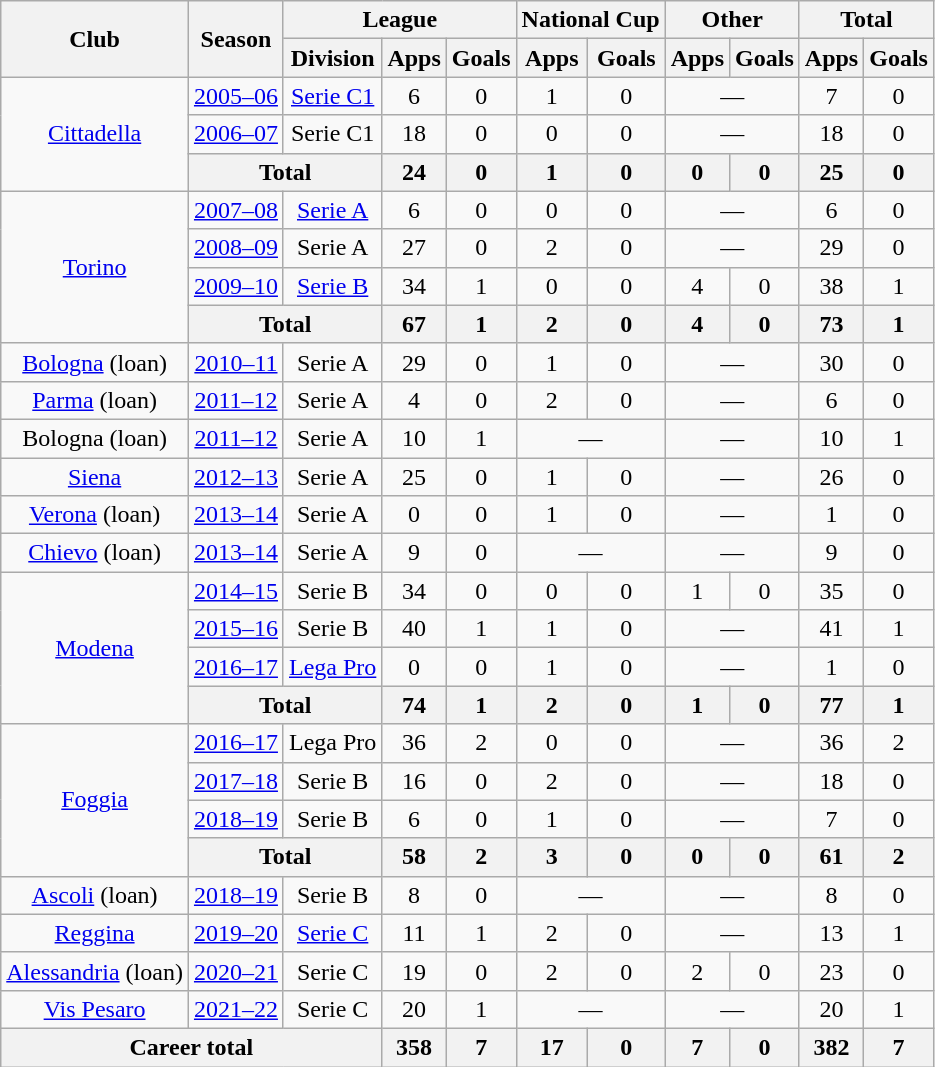<table class="wikitable" style="text-align:center">
<tr>
<th rowspan="2">Club</th>
<th rowspan="2">Season</th>
<th colspan="3">League</th>
<th colspan="2">National Cup</th>
<th colspan="2">Other</th>
<th colspan="2">Total</th>
</tr>
<tr>
<th>Division</th>
<th>Apps</th>
<th>Goals</th>
<th>Apps</th>
<th>Goals</th>
<th>Apps</th>
<th>Goals</th>
<th>Apps</th>
<th>Goals</th>
</tr>
<tr>
<td rowspan="3"><a href='#'>Cittadella</a></td>
<td><a href='#'>2005–06</a></td>
<td><a href='#'>Serie C1</a></td>
<td>6</td>
<td>0</td>
<td>1</td>
<td>0</td>
<td colspan="2">—</td>
<td>7</td>
<td>0</td>
</tr>
<tr>
<td><a href='#'>2006–07</a></td>
<td>Serie C1</td>
<td>18</td>
<td>0</td>
<td>0</td>
<td>0</td>
<td colspan="2">—</td>
<td>18</td>
<td>0</td>
</tr>
<tr>
<th colspan="2">Total</th>
<th>24</th>
<th>0</th>
<th>1</th>
<th>0</th>
<th>0</th>
<th>0</th>
<th>25</th>
<th>0</th>
</tr>
<tr>
<td rowspan="4"><a href='#'>Torino</a></td>
<td><a href='#'>2007–08</a></td>
<td><a href='#'>Serie A</a></td>
<td>6</td>
<td>0</td>
<td>0</td>
<td>0</td>
<td colspan="2">—</td>
<td>6</td>
<td>0</td>
</tr>
<tr>
<td><a href='#'>2008–09</a></td>
<td>Serie A</td>
<td>27</td>
<td>0</td>
<td>2</td>
<td>0</td>
<td colspan="2">—</td>
<td>29</td>
<td>0</td>
</tr>
<tr>
<td><a href='#'>2009–10</a></td>
<td><a href='#'>Serie B</a></td>
<td>34</td>
<td>1</td>
<td>0</td>
<td>0</td>
<td>4</td>
<td>0</td>
<td>38</td>
<td>1</td>
</tr>
<tr>
<th colspan="2">Total</th>
<th>67</th>
<th>1</th>
<th>2</th>
<th>0</th>
<th>4</th>
<th>0</th>
<th>73</th>
<th>1</th>
</tr>
<tr>
<td><a href='#'>Bologna</a> (loan)</td>
<td><a href='#'>2010–11</a></td>
<td>Serie A</td>
<td>29</td>
<td>0</td>
<td>1</td>
<td>0</td>
<td colspan="2">—</td>
<td>30</td>
<td>0</td>
</tr>
<tr>
<td><a href='#'>Parma</a> (loan)</td>
<td><a href='#'>2011–12</a></td>
<td>Serie A</td>
<td>4</td>
<td>0</td>
<td>2</td>
<td>0</td>
<td colspan="2">—</td>
<td>6</td>
<td>0</td>
</tr>
<tr>
<td>Bologna (loan)</td>
<td><a href='#'>2011–12</a></td>
<td>Serie A</td>
<td>10</td>
<td>1</td>
<td colspan="2">—</td>
<td colspan="2">—</td>
<td>10</td>
<td>1</td>
</tr>
<tr>
<td><a href='#'>Siena</a></td>
<td><a href='#'>2012–13</a></td>
<td>Serie A</td>
<td>25</td>
<td>0</td>
<td>1</td>
<td>0</td>
<td colspan="2">—</td>
<td>26</td>
<td>0</td>
</tr>
<tr>
<td><a href='#'>Verona</a> (loan)</td>
<td><a href='#'>2013–14</a></td>
<td>Serie A</td>
<td>0</td>
<td>0</td>
<td>1</td>
<td>0</td>
<td colspan="2">—</td>
<td>1</td>
<td>0</td>
</tr>
<tr>
<td><a href='#'>Chievo</a> (loan)</td>
<td><a href='#'>2013–14</a></td>
<td>Serie A</td>
<td>9</td>
<td>0</td>
<td colspan="2">—</td>
<td colspan="2">—</td>
<td>9</td>
<td>0</td>
</tr>
<tr>
<td rowspan="4"><a href='#'>Modena</a></td>
<td><a href='#'>2014–15</a></td>
<td>Serie B</td>
<td>34</td>
<td>0</td>
<td>0</td>
<td>0</td>
<td>1</td>
<td>0</td>
<td>35</td>
<td>0</td>
</tr>
<tr>
<td><a href='#'>2015–16</a></td>
<td>Serie B</td>
<td>40</td>
<td>1</td>
<td>1</td>
<td>0</td>
<td colspan="2">—</td>
<td>41</td>
<td>1</td>
</tr>
<tr>
<td><a href='#'>2016–17</a></td>
<td><a href='#'>Lega Pro</a></td>
<td>0</td>
<td>0</td>
<td>1</td>
<td>0</td>
<td colspan="2">—</td>
<td>1</td>
<td>0</td>
</tr>
<tr>
<th colspan="2">Total</th>
<th>74</th>
<th>1</th>
<th>2</th>
<th>0</th>
<th>1</th>
<th>0</th>
<th>77</th>
<th>1</th>
</tr>
<tr>
<td rowspan="4"><a href='#'>Foggia</a></td>
<td><a href='#'>2016–17</a></td>
<td>Lega Pro</td>
<td>36</td>
<td>2</td>
<td>0</td>
<td>0</td>
<td colspan="2">—</td>
<td>36</td>
<td>2</td>
</tr>
<tr>
<td><a href='#'>2017–18</a></td>
<td>Serie B</td>
<td>16</td>
<td>0</td>
<td>2</td>
<td>0</td>
<td colspan="2">—</td>
<td>18</td>
<td>0</td>
</tr>
<tr>
<td><a href='#'>2018–19</a></td>
<td>Serie B</td>
<td>6</td>
<td>0</td>
<td>1</td>
<td>0</td>
<td colspan="2">—</td>
<td>7</td>
<td>0</td>
</tr>
<tr>
<th colspan="2">Total</th>
<th>58</th>
<th>2</th>
<th>3</th>
<th>0</th>
<th>0</th>
<th>0</th>
<th>61</th>
<th>2</th>
</tr>
<tr>
<td><a href='#'>Ascoli</a> (loan)</td>
<td><a href='#'>2018–19</a></td>
<td>Serie B</td>
<td>8</td>
<td>0</td>
<td colspan="2">—</td>
<td colspan="2">—</td>
<td>8</td>
<td>0</td>
</tr>
<tr>
<td><a href='#'>Reggina</a></td>
<td><a href='#'>2019–20</a></td>
<td><a href='#'>Serie C</a></td>
<td>11</td>
<td>1</td>
<td>2</td>
<td>0</td>
<td colspan="2">—</td>
<td>13</td>
<td>1</td>
</tr>
<tr>
<td><a href='#'>Alessandria</a> (loan)</td>
<td><a href='#'>2020–21</a></td>
<td>Serie C</td>
<td>19</td>
<td>0</td>
<td>2</td>
<td>0</td>
<td>2</td>
<td>0</td>
<td>23</td>
<td>0</td>
</tr>
<tr>
<td><a href='#'>Vis Pesaro</a></td>
<td><a href='#'>2021–22</a></td>
<td>Serie C</td>
<td>20</td>
<td>1</td>
<td colspan="2">—</td>
<td colspan="2">—</td>
<td>20</td>
<td>1</td>
</tr>
<tr>
<th colspan="3">Career total</th>
<th>358</th>
<th>7</th>
<th>17</th>
<th>0</th>
<th>7</th>
<th>0</th>
<th>382</th>
<th>7</th>
</tr>
</table>
